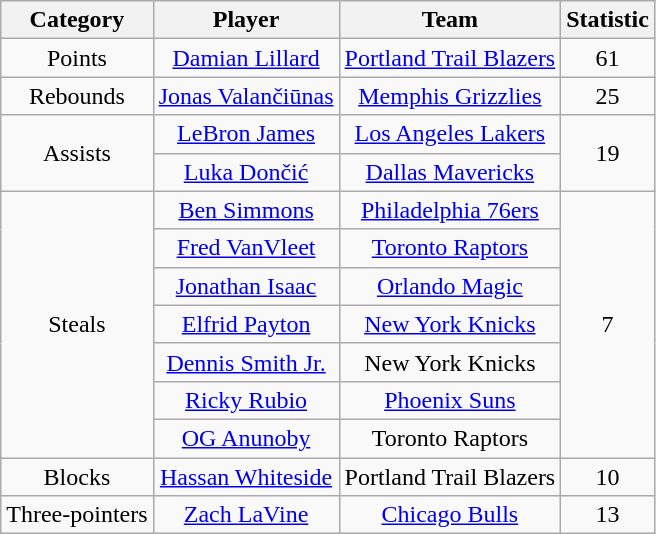<table class="wikitable" style="text-align:center">
<tr>
<th>Category</th>
<th>Player</th>
<th>Team</th>
<th>Statistic</th>
</tr>
<tr>
<td>Points</td>
<td><a href='#'>Damian Lillard</a></td>
<td><a href='#'>Portland Trail Blazers</a></td>
<td>61</td>
</tr>
<tr>
<td>Rebounds</td>
<td><a href='#'>Jonas Valančiūnas</a></td>
<td><a href='#'>Memphis Grizzlies</a></td>
<td>25</td>
</tr>
<tr>
<td rowspan=2>Assists</td>
<td><a href='#'>LeBron James</a></td>
<td><a href='#'>Los Angeles Lakers</a></td>
<td rowspan=2>19</td>
</tr>
<tr>
<td><a href='#'>Luka Dončić</a></td>
<td><a href='#'>Dallas Mavericks</a></td>
</tr>
<tr>
<td rowspan="7">Steals</td>
<td><a href='#'>Ben Simmons</a></td>
<td><a href='#'>Philadelphia 76ers</a></td>
<td rowspan="7">7</td>
</tr>
<tr>
<td><a href='#'>Fred VanVleet</a></td>
<td><a href='#'>Toronto Raptors</a></td>
</tr>
<tr>
<td><a href='#'>Jonathan Isaac</a></td>
<td><a href='#'>Orlando Magic</a></td>
</tr>
<tr>
<td><a href='#'>Elfrid Payton</a></td>
<td><a href='#'>New York Knicks</a></td>
</tr>
<tr>
<td><a href='#'>Dennis Smith Jr.</a></td>
<td>New York Knicks</td>
</tr>
<tr>
<td><a href='#'>Ricky Rubio</a></td>
<td><a href='#'>Phoenix Suns</a></td>
</tr>
<tr>
<td><a href='#'>OG Anunoby</a></td>
<td>Toronto Raptors</td>
</tr>
<tr>
<td>Blocks</td>
<td><a href='#'>Hassan Whiteside</a></td>
<td>Portland Trail Blazers</td>
<td>10</td>
</tr>
<tr>
<td>Three-pointers</td>
<td><a href='#'>Zach LaVine</a></td>
<td><a href='#'>Chicago Bulls</a></td>
<td>13</td>
</tr>
</table>
